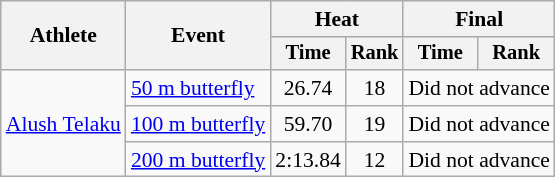<table class=wikitable style="font-size:90%">
<tr>
<th rowspan="2">Athlete</th>
<th rowspan="2">Event</th>
<th colspan="2">Heat</th>
<th colspan="2">Final</th>
</tr>
<tr style="font-size:95%">
<th>Time</th>
<th>Rank</th>
<th>Time</th>
<th>Rank</th>
</tr>
<tr align=center>
<td align=left rowspan=3><a href='#'>Alush Telaku</a></td>
<td align=left><a href='#'>50 m butterfly</a></td>
<td>26.74</td>
<td>18</td>
<td colspan=2>Did not advance</td>
</tr>
<tr align=center>
<td align=left><a href='#'>100 m butterfly</a></td>
<td>59.70</td>
<td>19</td>
<td colspan=2>Did not advance</td>
</tr>
<tr align=center>
<td align=left><a href='#'>200 m butterfly</a></td>
<td>2:13.84</td>
<td>12</td>
<td colspan=2>Did not advance</td>
</tr>
</table>
